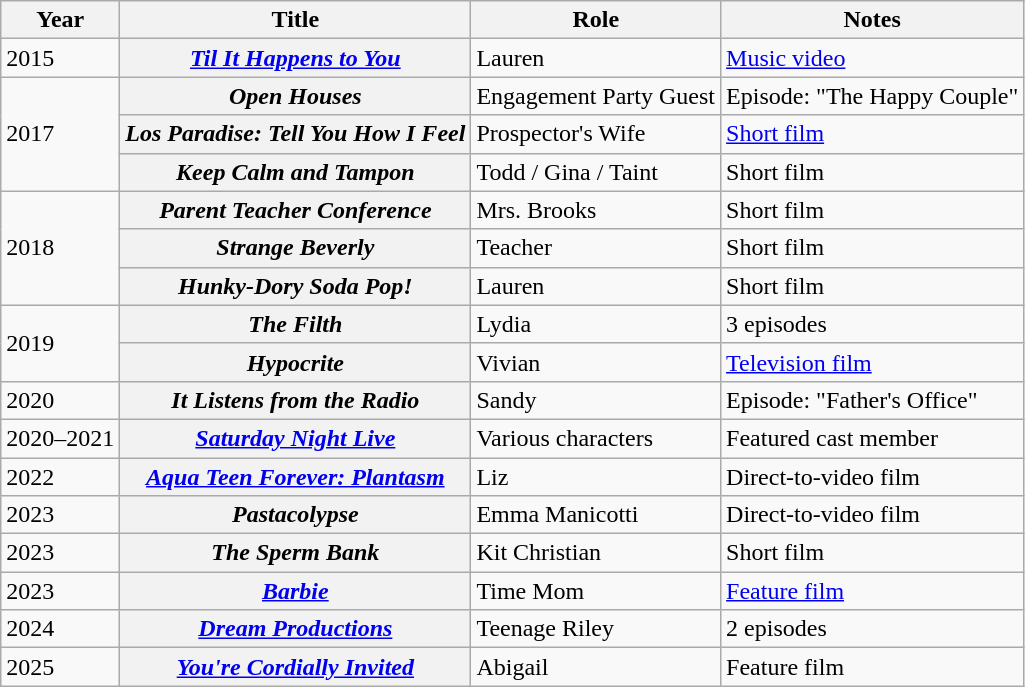<table class="wikitable plainrowheaders">
<tr>
<th scope="col">Year</th>
<th scope="col">Title</th>
<th scope="col">Role</th>
<th scope="col">Notes</th>
</tr>
<tr>
<td>2015</td>
<th scope="row"><em><a href='#'>Til It Happens to You</a></em></th>
<td>Lauren</td>
<td><a href='#'>Music video</a></td>
</tr>
<tr>
<td rowspan="3">2017</td>
<th scope="row"><em>Open Houses</em></th>
<td>Engagement Party Guest</td>
<td>Episode: "The Happy Couple"</td>
</tr>
<tr>
<th scope="row"><em>Los Paradise: Tell You How I Feel </em></th>
<td>Prospector's Wife</td>
<td><a href='#'>Short film</a></td>
</tr>
<tr>
<th scope="row"><em>Keep Calm and Tampon </em></th>
<td>Todd / Gina / Taint</td>
<td>Short film</td>
</tr>
<tr>
<td rowspan="3">2018</td>
<th scope="row"><em>Parent Teacher Conference</em></th>
<td>Mrs. Brooks</td>
<td>Short film</td>
</tr>
<tr>
<th scope="row"><em>Strange Beverly</em></th>
<td>Teacher</td>
<td>Short film</td>
</tr>
<tr>
<th scope="row"><em>Hunky-Dory Soda Pop!</em></th>
<td>Lauren</td>
<td>Short film</td>
</tr>
<tr>
<td rowspan="2">2019</td>
<th scope="row"><em>The Filth</em></th>
<td>Lydia</td>
<td>3 episodes</td>
</tr>
<tr>
<th scope="row"><em>Hypocrite</em></th>
<td>Vivian</td>
<td><a href='#'>Television film</a></td>
</tr>
<tr>
<td>2020</td>
<th scope="row"><em>It Listens from the Radio</em></th>
<td>Sandy</td>
<td>Episode: "Father's Office"</td>
</tr>
<tr>
<td>2020–2021</td>
<th scope="row"><em><a href='#'>Saturday Night Live</a></em></th>
<td>Various characters</td>
<td>Featured cast member</td>
</tr>
<tr>
<td>2022</td>
<th scope="row"><em><a href='#'>Aqua Teen Forever: Plantasm</a></em></th>
<td>Liz</td>
<td>Direct-to-video film</td>
</tr>
<tr>
<td>2023</td>
<th scope="row"><em>Pastacolypse</em></th>
<td>Emma Manicotti</td>
<td>Direct-to-video film</td>
</tr>
<tr>
<td>2023</td>
<th scope="row"><em>The Sperm Bank</em></th>
<td>Kit Christian</td>
<td>Short film</td>
</tr>
<tr>
<td>2023</td>
<th scope="row"><em><a href='#'>Barbie</a></em></th>
<td>Time Mom</td>
<td><a href='#'>Feature film</a></td>
</tr>
<tr>
<td>2024</td>
<th scope="row"><em><a href='#'>Dream Productions</a></em></th>
<td>Teenage Riley</td>
<td>2 episodes</td>
</tr>
<tr>
<td>2025</td>
<th scope="row"><em><a href='#'>You're Cordially Invited</a></em></th>
<td>Abigail</td>
<td>Feature film</td>
</tr>
</table>
